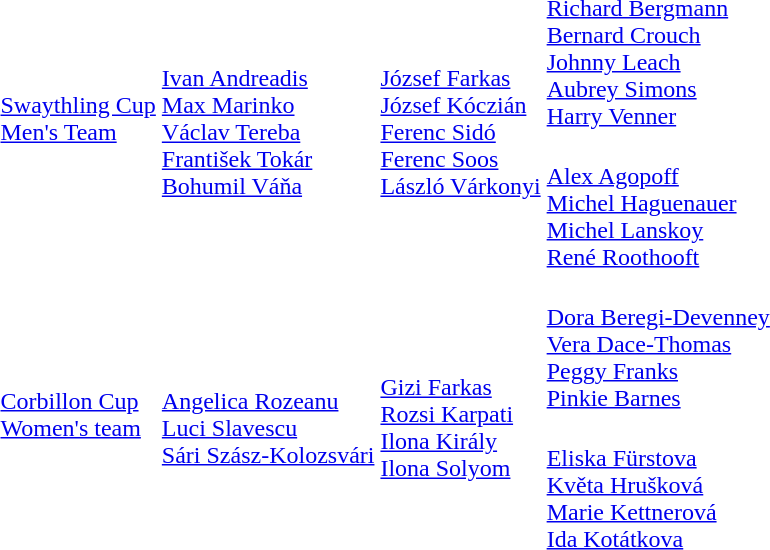<table>
<tr>
<td rowspan=2><a href='#'>Swaythling Cup<br>Men's Team</a></td>
<td rowspan=2><br><a href='#'>Ivan Andreadis</a><br><a href='#'>Max Marinko</a><br><a href='#'>Václav Tereba</a><br><a href='#'>František Tokár</a><br><a href='#'>Bohumil Váňa</a></td>
<td rowspan=2><br><a href='#'>József Farkas</a><br><a href='#'>József Kóczián</a><br><a href='#'>Ferenc Sidó</a><br><a href='#'>Ferenc Soos</a><br><a href='#'>László Várkonyi</a></td>
<td><br><a href='#'>Richard Bergmann</a><br><a href='#'>Bernard Crouch</a><br><a href='#'>Johnny Leach</a><br><a href='#'>Aubrey Simons</a><br><a href='#'>Harry Venner</a></td>
</tr>
<tr>
<td><br><a href='#'>Alex Agopoff</a><br><a href='#'>Michel Haguenauer</a><br><a href='#'>Michel Lanskoy</a><br><a href='#'>René Roothooft</a></td>
</tr>
<tr>
<td rowspan=2><a href='#'>Corbillon Cup<br>Women's team</a></td>
<td rowspan=2><br><a href='#'>Angelica Rozeanu</a><br><a href='#'>Luci Slavescu</a><br><a href='#'>Sári Szász-Kolozsvári</a></td>
<td rowspan=2><br><a href='#'>Gizi Farkas</a><br><a href='#'>Rozsi Karpati</a><br><a href='#'>Ilona Király</a><br><a href='#'>Ilona Solyom</a></td>
<td><br><a href='#'>Dora Beregi-Devenney</a><br><a href='#'>Vera Dace-Thomas</a><br><a href='#'>Peggy Franks</a><br><a href='#'>Pinkie Barnes</a></td>
</tr>
<tr>
<td><br><a href='#'>Eliska Fürstova</a><br><a href='#'>Květa Hrušková</a><br><a href='#'>Marie Kettnerová</a><br><a href='#'>Ida Kotátkova</a></td>
</tr>
</table>
